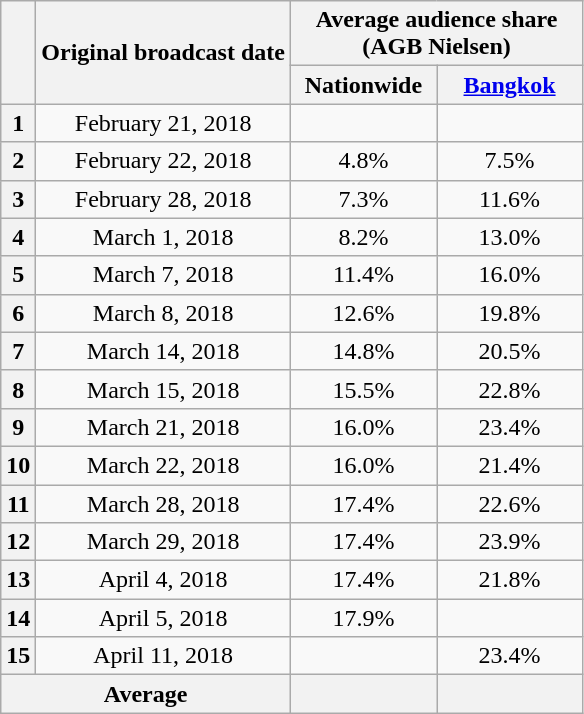<table class="wikitable" style="text-align:center">
<tr>
<th rowspan="2"></th>
<th rowspan="2">Original broadcast date</th>
<th colspan="2">Average audience share<br>(AGB Nielsen)</th>
</tr>
<tr>
<th width="90">Nationwide</th>
<th width="90"><a href='#'>Bangkok</a></th>
</tr>
<tr>
<th>1</th>
<td>February 21, 2018</td>
<td></td>
<td></td>
</tr>
<tr>
<th>2</th>
<td>February 22, 2018</td>
<td>4.8%</td>
<td>7.5%</td>
</tr>
<tr>
<th>3</th>
<td>February 28, 2018</td>
<td>7.3%</td>
<td>11.6%</td>
</tr>
<tr>
<th>4</th>
<td>March 1, 2018</td>
<td>8.2%</td>
<td>13.0%</td>
</tr>
<tr>
<th>5</th>
<td>March 7, 2018</td>
<td>11.4%</td>
<td>16.0%</td>
</tr>
<tr>
<th>6</th>
<td>March 8, 2018</td>
<td>12.6%</td>
<td>19.8%</td>
</tr>
<tr>
<th>7</th>
<td>March 14, 2018</td>
<td>14.8%</td>
<td>20.5%</td>
</tr>
<tr>
<th>8</th>
<td>March 15, 2018</td>
<td>15.5%</td>
<td>22.8%</td>
</tr>
<tr>
<th>9</th>
<td>March 21, 2018</td>
<td>16.0%</td>
<td>23.4%</td>
</tr>
<tr>
<th>10</th>
<td>March 22, 2018</td>
<td>16.0%</td>
<td>21.4%</td>
</tr>
<tr>
<th>11</th>
<td>March 28, 2018</td>
<td>17.4%</td>
<td>22.6%</td>
</tr>
<tr>
<th>12</th>
<td>March 29, 2018</td>
<td>17.4%</td>
<td>23.9%</td>
</tr>
<tr>
<th>13</th>
<td>April 4, 2018</td>
<td>17.4%</td>
<td>21.8%</td>
</tr>
<tr>
<th>14</th>
<td>April 5, 2018</td>
<td>17.9%</td>
<td></td>
</tr>
<tr>
<th>15</th>
<td>April 11, 2018</td>
<td></td>
<td>23.4%</td>
</tr>
<tr>
<th colspan="2">Average</th>
<th></th>
<th></th>
</tr>
</table>
